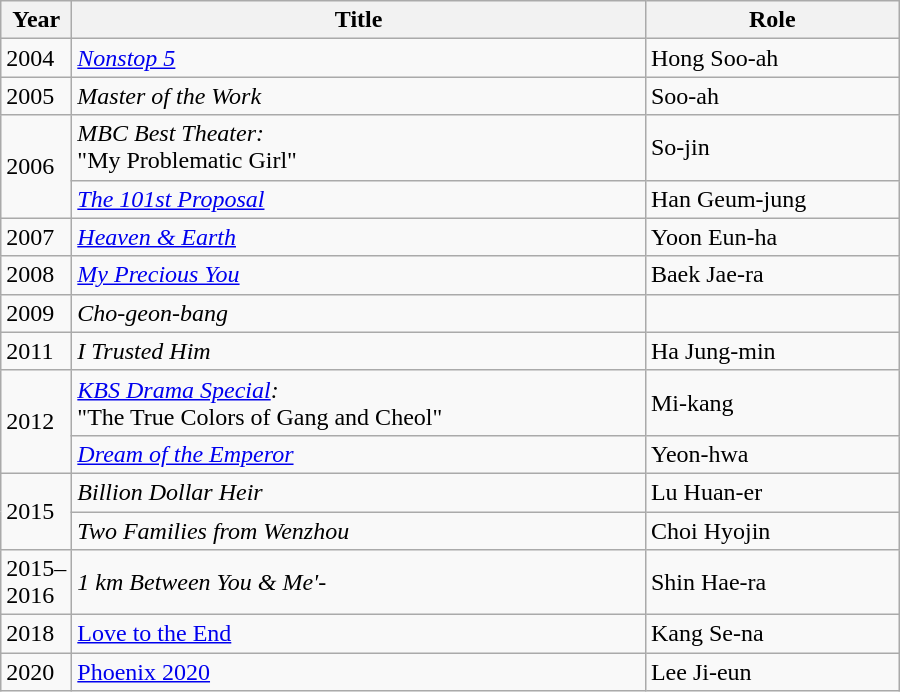<table class="wikitable" style="width:600px">
<tr>
<th width=10>Year</th>
<th>Title</th>
<th>Role</th>
</tr>
<tr>
<td>2004</td>
<td><em><a href='#'>Nonstop 5</a></em></td>
<td>Hong Soo-ah</td>
</tr>
<tr>
<td>2005</td>
<td><em>Master of the Work</em></td>
<td>Soo-ah</td>
</tr>
<tr>
<td rowspan=2>2006</td>
<td><em>MBC Best Theater:</em><br>"My Problematic Girl"</td>
<td>So-jin</td>
</tr>
<tr>
<td><em><a href='#'>The 101st Proposal</a></em></td>
<td>Han Geum-jung</td>
</tr>
<tr>
<td>2007</td>
<td><em><a href='#'>Heaven & Earth</a></em></td>
<td>Yoon Eun-ha</td>
</tr>
<tr>
<td>2008</td>
<td><em><a href='#'>My Precious You</a></em></td>
<td>Baek Jae-ra</td>
</tr>
<tr>
<td>2009</td>
<td><em>Cho-geon-bang</em></td>
<td></td>
</tr>
<tr>
<td>2011</td>
<td><em>I Trusted Him</em> </td>
<td>Ha Jung-min</td>
</tr>
<tr>
<td rowspan=2>2012</td>
<td><em><a href='#'>KBS Drama Special</a>:</em><br>"The True Colors of Gang and Cheol"</td>
<td>Mi-kang</td>
</tr>
<tr>
<td><em><a href='#'>Dream of the Emperor</a></em></td>
<td>Yeon-hwa</td>
</tr>
<tr>
<td rowspan="2">2015</td>
<td><em>Billion Dollar Heir</em></td>
<td>Lu Huan-er</td>
</tr>
<tr>
<td><em>Two Families from Wenzhou</em></td>
<td>Choi Hyojin</td>
</tr>
<tr>
<td>2015–2016</td>
<td><em>1 km Between You & Me'-</td>
<td>Shin Hae-ra</td>
</tr>
<tr>
<td>2018</td>
<td></em><a href='#'>Love to the End</a><em></td>
<td>Kang Se-na</td>
</tr>
<tr>
<td>2020</td>
<td></em><a href='#'>Phoenix 2020</a><em></td>
<td>Lee Ji-eun</td>
</tr>
</table>
